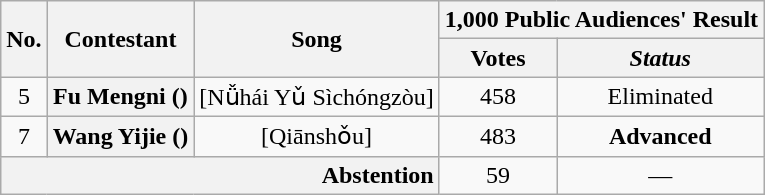<table class="wikitable plainrowheaders" style="text-align:center;">
<tr>
<th scope="col" rowspan="2">No.</th>
<th scope="col" rowspan="2">Contestant</th>
<th scope="col" rowspan="2">Song</th>
<th scope="col" colspan="2">1,000 Public Audiences' Result</th>
</tr>
<tr>
<th scope="col">Votes</th>
<th scope="col"><em>Status</em></th>
</tr>
<tr>
<td>5</td>
<th scope="row">Fu Mengni ()</th>
<td> [Nǚhái Yǔ Sìchóngzòu]</td>
<td>458</td>
<td>Eliminated</td>
</tr>
<tr>
<td>7</td>
<th scope="row">Wang Yijie ()</th>
<td> [Qiānshǒu]</td>
<td>483</td>
<td><strong>Advanced</strong></td>
</tr>
<tr>
<th scope="row" style="text-align:right" colspan="3">Abstention</th>
<td>59</td>
<td>—</td>
</tr>
</table>
